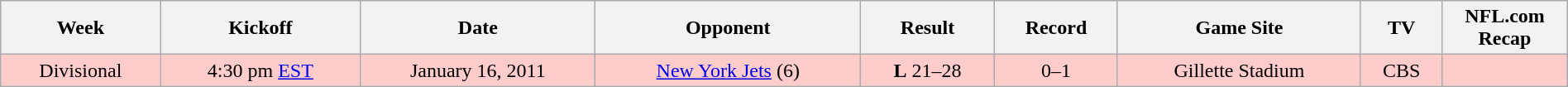<table class="wikitable" style="text-align: center; margin-left: auto; margin-right: auto;">
<tr>
<th>Week</th>
<th>Kickoff</th>
<th width="15%">Date</th>
<th>Opponent</th>
<th>Result</th>
<th>Record</th>
<th>Game Site</th>
<th>TV</th>
<th width="8%">NFL.com Recap</th>
</tr>
<tr style="background: #fcc">
<td align="center">Divisional</td>
<td>4:30 pm <a href='#'>EST</a></td>
<td>January 16, 2011</td>
<td><a href='#'>New York Jets</a> (6)</td>
<td><strong>L</strong> 21–28</td>
<td align="center">0–1</td>
<td>Gillette Stadium</td>
<td>CBS</td>
<td></td>
</tr>
</table>
